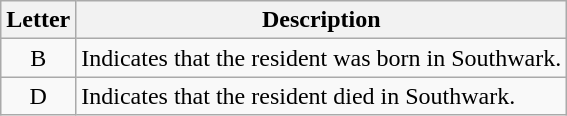<table class="wikitable">
<tr>
<th>Letter</th>
<th>Description</th>
</tr>
<tr>
<td style="text-align:center;">B</td>
<td>Indicates that the resident was born in Southwark.</td>
</tr>
<tr>
<td style="text-align:center;">D</td>
<td>Indicates that the resident died in Southwark.</td>
</tr>
</table>
